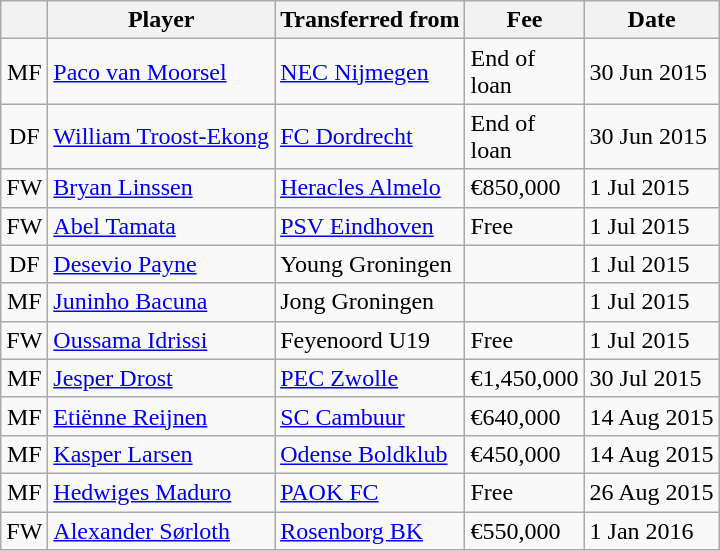<table class="wikitable plainrowheaders sortable">
<tr>
<th></th>
<th scope="col">Player</th>
<th>Transferred from</th>
<th style="width:65px;">Fee</th>
<th scope="col">Date</th>
</tr>
<tr>
<td align="center">MF</td>
<td> <a href='#'>Paco van Moorsel</a></td>
<td> <a href='#'>NEC Nijmegen</a></td>
<td>End of loan</td>
<td>30 Jun 2015</td>
</tr>
<tr>
<td align="center">DF</td>
<td> <a href='#'>William Troost-Ekong</a></td>
<td> <a href='#'>FC Dordrecht</a></td>
<td>End of loan</td>
<td>30 Jun 2015</td>
</tr>
<tr>
<td align="center">FW</td>
<td> <a href='#'>Bryan Linssen</a></td>
<td> <a href='#'>Heracles Almelo</a></td>
<td>€850,000</td>
<td>1 Jul 2015</td>
</tr>
<tr>
<td align="center">FW</td>
<td> <a href='#'>Abel Tamata</a></td>
<td> <a href='#'>PSV Eindhoven</a></td>
<td>Free</td>
<td>1 Jul 2015</td>
</tr>
<tr>
<td align="center">DF</td>
<td> <a href='#'>Desevio Payne</a></td>
<td> Young Groningen</td>
<td></td>
<td>1 Jul 2015</td>
</tr>
<tr>
<td align="center">MF</td>
<td> <a href='#'>Juninho Bacuna</a></td>
<td> Jong Groningen</td>
<td></td>
<td>1 Jul 2015</td>
</tr>
<tr>
<td align="center">FW</td>
<td> <a href='#'>Oussama Idrissi</a></td>
<td> Feyenoord U19</td>
<td>Free</td>
<td>1 Jul 2015</td>
</tr>
<tr>
<td align="center">MF</td>
<td> <a href='#'>Jesper Drost</a></td>
<td> <a href='#'>PEC Zwolle</a></td>
<td>€1,450,000</td>
<td>30 Jul 2015</td>
</tr>
<tr>
<td align="center">MF</td>
<td> <a href='#'>Etiënne Reijnen</a></td>
<td> <a href='#'>SC Cambuur</a></td>
<td>€640,000</td>
<td>14 Aug 2015</td>
</tr>
<tr>
<td align="center">MF</td>
<td> <a href='#'>Kasper Larsen</a></td>
<td> <a href='#'>Odense Boldklub</a></td>
<td>€450,000</td>
<td>14 Aug 2015</td>
</tr>
<tr>
<td align="center">MF</td>
<td> <a href='#'>Hedwiges Maduro</a></td>
<td> <a href='#'>PAOK FC</a></td>
<td>Free</td>
<td>26 Aug 2015</td>
</tr>
<tr>
<td align="center">FW</td>
<td> <a href='#'>Alexander Sørloth</a></td>
<td> <a href='#'>Rosenborg BK</a></td>
<td>€550,000</td>
<td>1 Jan 2016</td>
</tr>
</table>
